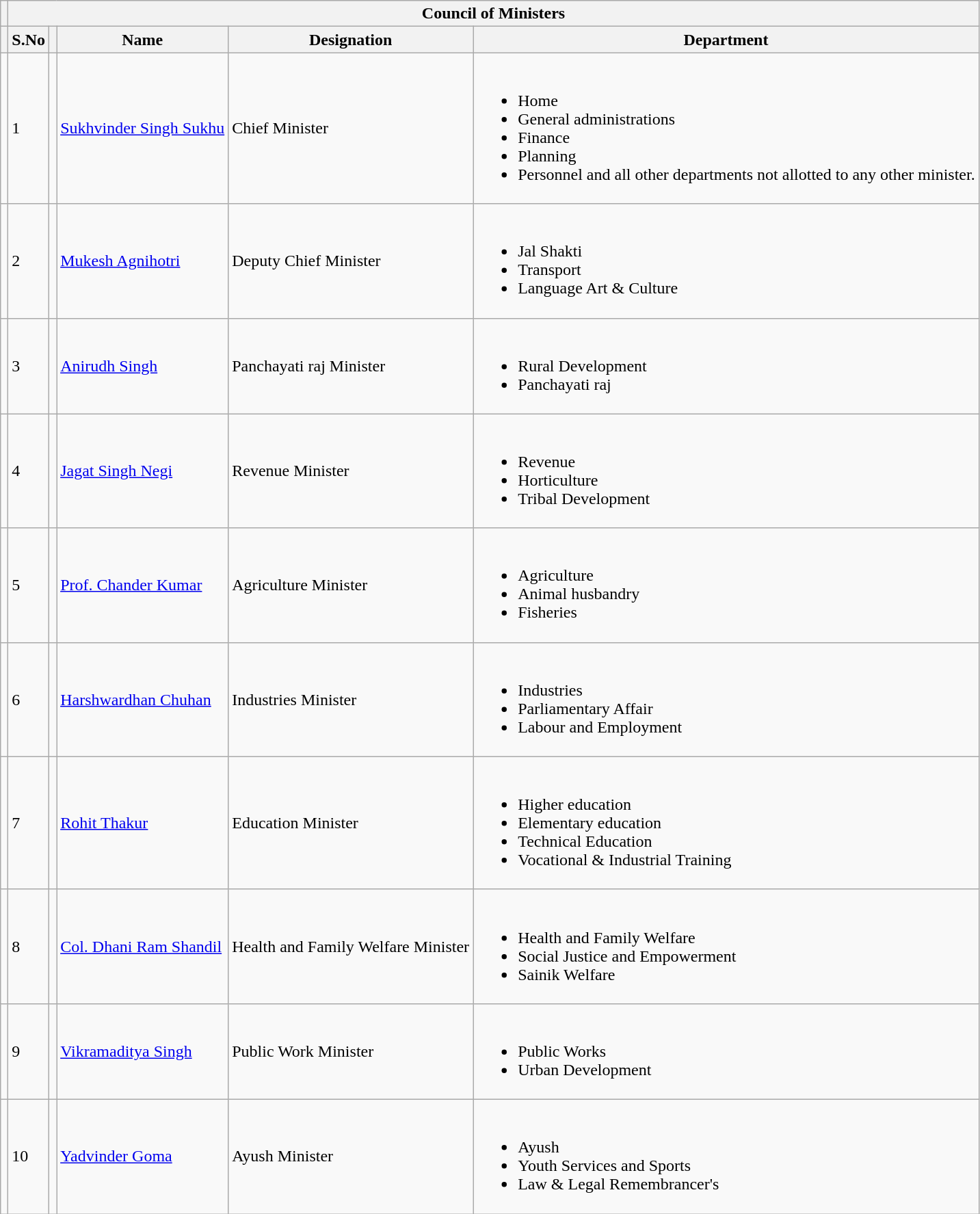<table class="wikitable">
<tr>
<th></th>
<th colspan="5">Council of Ministers</th>
</tr>
<tr>
<th></th>
<th>S.No</th>
<th></th>
<th>Name</th>
<th>Designation</th>
<th>Department</th>
</tr>
<tr>
<td></td>
<td>1</td>
<td></td>
<td><a href='#'>Sukhvinder Singh Sukhu</a></td>
<td>Chief Minister</td>
<td><br><ul><li>Home</li><li>General administrations</li><li>Finance</li><li>Planning</li><li>Personnel and all other departments not allotted to any other minister.</li></ul></td>
</tr>
<tr>
<td></td>
<td>2</td>
<td></td>
<td><a href='#'>Mukesh Agnihotri</a></td>
<td>Deputy Chief Minister</td>
<td><br><ul><li>Jal Shakti</li><li>Transport</li><li>Language Art & Culture</li></ul></td>
</tr>
<tr>
<td></td>
<td>3</td>
<td></td>
<td><a href='#'>Anirudh Singh</a></td>
<td>Panchayati raj Minister</td>
<td><br><ul><li>Rural Development</li><li>Panchayati raj</li></ul></td>
</tr>
<tr>
<td></td>
<td>4</td>
<td></td>
<td><a href='#'>Jagat Singh Negi</a></td>
<td>Revenue Minister</td>
<td><br><ul><li>Revenue</li><li>Horticulture</li><li>Tribal Development</li></ul></td>
</tr>
<tr>
<td></td>
<td>5</td>
<td></td>
<td><a href='#'>Prof. Chander Kumar</a></td>
<td>Agriculture Minister</td>
<td><br><ul><li>Agriculture</li><li>Animal husbandry</li><li>Fisheries</li></ul></td>
</tr>
<tr>
<td></td>
<td>6</td>
<td></td>
<td><a href='#'>Harshwardhan Chuhan</a></td>
<td>Industries Minister</td>
<td><br><ul><li>Industries</li><li>Parliamentary Affair</li><li>Labour and Employment</li></ul></td>
</tr>
<tr>
<td></td>
<td>7</td>
<td></td>
<td><a href='#'>Rohit Thakur</a></td>
<td>Education Minister</td>
<td><br><ul><li>Higher education</li><li>Elementary education</li><li>Technical Education</li><li>Vocational & Industrial Training</li></ul></td>
</tr>
<tr>
<td></td>
<td>8</td>
<td></td>
<td><a href='#'>Col. Dhani Ram Shandil</a></td>
<td>Health and Family Welfare Minister</td>
<td><br><ul><li>Health and Family Welfare</li><li>Social Justice and Empowerment</li><li>Sainik Welfare</li></ul></td>
</tr>
<tr>
<td></td>
<td>9</td>
<td></td>
<td><a href='#'>Vikramaditya Singh</a></td>
<td>Public Work Minister</td>
<td><br><ul><li>Public Works</li><li>Urban Development</li></ul></td>
</tr>
<tr>
<td></td>
<td>10</td>
<td></td>
<td><a href='#'>Yadvinder Goma</a></td>
<td>Ayush Minister</td>
<td><br><ul><li>Ayush</li><li>Youth Services and Sports</li><li>Law & Legal Remembrancer's</li></ul></td>
</tr>
</table>
